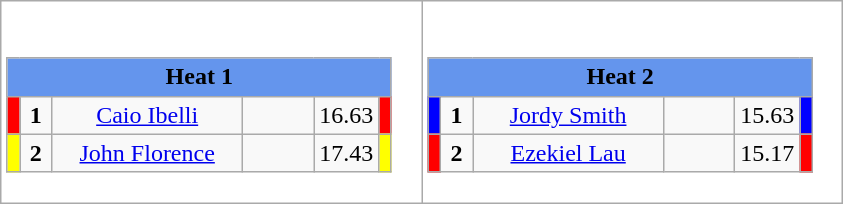<table class="wikitable" style="background:#fff;">
<tr>
<td><div><br><table class="wikitable">
<tr>
<td colspan="6"  style="text-align:center; background:#6495ed;"><strong>Heat 1</strong></td>
</tr>
<tr>
<td style="width:01px; background: #f00;"></td>
<td style="width:14px; text-align:center;"><strong>1</strong></td>
<td style="width:120px; text-align:center;"><a href='#'>Caio Ibelli</a></td>
<td style="width:40px; text-align:center;"></td>
<td style="width:20px; text-align:center;">16.63</td>
<td style="width:01px; background: #f00;"></td>
</tr>
<tr>
<td style="width:01px; background: #ff0;"></td>
<td style="width:14px; text-align:center;"><strong>2</strong></td>
<td style="width:120px; text-align:center;"><a href='#'>John Florence</a></td>
<td style="width:40px; text-align:center;"></td>
<td style="width:20px; text-align:center;">17.43</td>
<td style="width:01px; background: #ff0;"></td>
</tr>
</table>
</div></td>
<td><div><br><table class="wikitable">
<tr>
<td colspan="6"  style="text-align:center; background:#6495ed;"><strong>Heat 2</strong></td>
</tr>
<tr>
<td style="width:01px; background: #00f;"></td>
<td style="width:14px; text-align:center;"><strong>1</strong></td>
<td style="width:120px; text-align:center;"><a href='#'>Jordy Smith</a></td>
<td style="width:40px; text-align:center;"></td>
<td style="width:20px; text-align:center;">15.63</td>
<td style="width:01px; background: #00f;"></td>
</tr>
<tr>
<td style="width:01px; background: #f00;"></td>
<td style="width:14px; text-align:center;"><strong>2</strong></td>
<td style="width:120px; text-align:center;"><a href='#'>Ezekiel Lau</a></td>
<td style="width:40px; text-align:center;"></td>
<td style="width:20px; text-align:center;">15.17</td>
<td style="width:01px; background: #f00;"></td>
</tr>
</table>
</div></td>
</tr>
</table>
